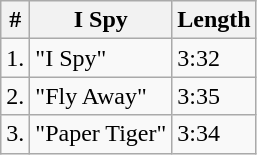<table class="wikitable">
<tr>
<th>#</th>
<th>I Spy</th>
<th>Length</th>
</tr>
<tr>
<td>1.</td>
<td>"I Spy"</td>
<td>3:32</td>
</tr>
<tr>
<td>2.</td>
<td>"Fly Away"</td>
<td>3:35</td>
</tr>
<tr>
<td>3.</td>
<td>"Paper Tiger"</td>
<td>3:34</td>
</tr>
</table>
